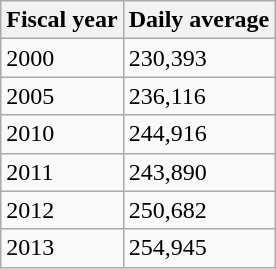<table class="wikitable">
<tr>
<th>Fiscal year</th>
<th>Daily average</th>
</tr>
<tr>
<td>2000</td>
<td>230,393</td>
</tr>
<tr>
<td>2005</td>
<td>236,116</td>
</tr>
<tr>
<td>2010</td>
<td>244,916</td>
</tr>
<tr>
<td>2011</td>
<td>243,890</td>
</tr>
<tr>
<td>2012</td>
<td>250,682</td>
</tr>
<tr>
<td>2013</td>
<td>254,945</td>
</tr>
</table>
